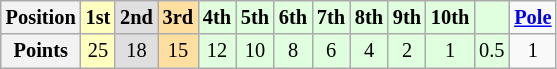<table class="wikitable" style="font-size:85%; text-align:center;">
<tr>
<th>Position</th>
<td style="background:#ffffbf;"><strong>1st</strong></td>
<td style="background:#dfdfdf;"><strong>2nd</strong></td>
<td style="background:#ffdf9f;"><strong>3rd</strong></td>
<td style="background:#dfffdf;"><strong>4th</strong></td>
<td style="background:#dfffdf;"><strong>5th</strong></td>
<td style="background:#dfffdf;"><strong>6th</strong></td>
<td style="background:#dfffdf;"><strong>7th</strong></td>
<td style="background:#dfffdf;"><strong>8th</strong></td>
<td style="background:#dfffdf;"><strong>9th</strong></td>
<td style="background:#dfffdf;"><strong>10th</strong></td>
<td style="background:#dfffdf;"><strong></strong></td>
<td><strong><a href='#'>Pole</a></strong></td>
</tr>
<tr>
<th>Points</th>
<td style="background:#ffffbf;">25</td>
<td style="background:#dfdfdf;">18</td>
<td style="background:#ffdf9f;">15</td>
<td style="background:#dfffdf;">12</td>
<td style="background:#dfffdf;">10</td>
<td style="background:#dfffdf;">8</td>
<td style="background:#dfffdf;">6</td>
<td style="background:#dfffdf;">4</td>
<td style="background:#dfffdf;">2</td>
<td style="background:#dfffdf;">1</td>
<td style="background:#dfffdf;">0.5</td>
<td>1</td>
</tr>
</table>
